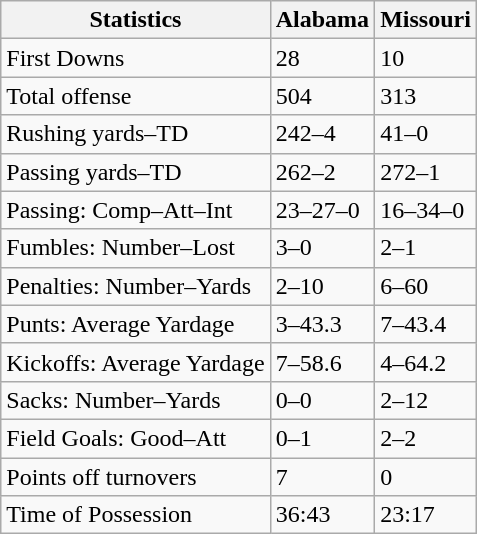<table class="wikitable">
<tr>
<th>Statistics</th>
<th>Alabama</th>
<th>Missouri</th>
</tr>
<tr>
<td>First Downs</td>
<td>28</td>
<td>10</td>
</tr>
<tr>
<td>Total offense</td>
<td>504</td>
<td>313</td>
</tr>
<tr>
<td>Rushing yards–TD</td>
<td>242–4</td>
<td>41–0</td>
</tr>
<tr>
<td>Passing yards–TD</td>
<td>262–2</td>
<td>272–1</td>
</tr>
<tr>
<td>Passing: Comp–Att–Int</td>
<td>23–27–0</td>
<td>16–34–0</td>
</tr>
<tr>
<td>Fumbles: Number–Lost</td>
<td>3–0</td>
<td>2–1</td>
</tr>
<tr>
<td>Penalties: Number–Yards</td>
<td>2–10</td>
<td>6–60</td>
</tr>
<tr>
<td>Punts: Average Yardage</td>
<td>3–43.3</td>
<td>7–43.4</td>
</tr>
<tr>
<td>Kickoffs: Average Yardage</td>
<td>7–58.6</td>
<td>4–64.2</td>
</tr>
<tr>
<td>Sacks: Number–Yards</td>
<td>0–0</td>
<td>2–12</td>
</tr>
<tr>
<td>Field Goals: Good–Att</td>
<td>0–1</td>
<td>2–2</td>
</tr>
<tr>
<td>Points off turnovers</td>
<td>7</td>
<td>0</td>
</tr>
<tr>
<td>Time of Possession</td>
<td>36:43</td>
<td>23:17</td>
</tr>
</table>
